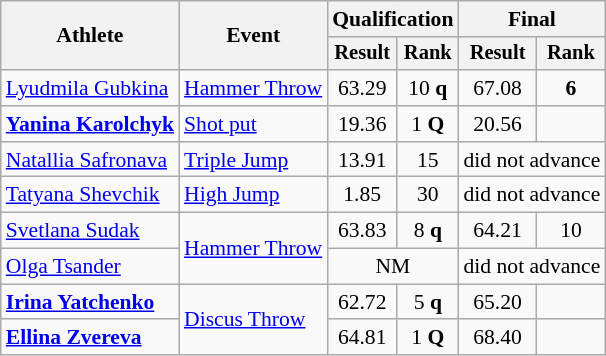<table class=wikitable style="font-size:90%; text-align:center">
<tr>
<th rowspan=2>Athlete</th>
<th rowspan=2>Event</th>
<th colspan=2>Qualification</th>
<th colspan=2>Final</th>
</tr>
<tr style=font-size:95%>
<th>Result</th>
<th>Rank</th>
<th>Result</th>
<th>Rank</th>
</tr>
<tr>
<td align=left><a href='#'>Lyudmila Gubkina</a></td>
<td align=left rowspan=1><a href='#'>Hammer Throw</a></td>
<td>63.29</td>
<td>10 <strong>q</strong></td>
<td>67.08</td>
<td><strong>6</strong></td>
</tr>
<tr>
<td align=left><strong><a href='#'>Yanina Karolchyk</a></strong></td>
<td align=left rowspan=1><a href='#'>Shot put</a></td>
<td>19.36</td>
<td>1 <strong>Q</strong></td>
<td>20.56</td>
<td></td>
</tr>
<tr>
<td align=left><a href='#'>Natallia Safronava</a></td>
<td align=left><a href='#'>Triple Jump</a></td>
<td>13.91</td>
<td>15</td>
<td colspan=2>did not advance</td>
</tr>
<tr>
<td align=left><a href='#'>Tatyana Shevchik</a></td>
<td align=left><a href='#'>High Jump</a></td>
<td>1.85</td>
<td>30</td>
<td colspan=2>did not advance</td>
</tr>
<tr>
<td align=left><a href='#'>Svetlana Sudak</a></td>
<td align=left rowspan=2><a href='#'>Hammer Throw</a></td>
<td>63.83</td>
<td>8 <strong>q</strong></td>
<td>64.21</td>
<td>10</td>
</tr>
<tr>
<td align=left><a href='#'>Olga Tsander</a></td>
<td colspan=2>NM</td>
<td colspan=2>did not advance</td>
</tr>
<tr>
<td align=left><strong><a href='#'>Irina Yatchenko</a></strong></td>
<td align=left rowspan=2><a href='#'>Discus Throw</a></td>
<td>62.72</td>
<td>5 <strong>q</strong></td>
<td>65.20</td>
<td></td>
</tr>
<tr>
<td align=left><strong><a href='#'>Ellina Zvereva</a></strong></td>
<td>64.81</td>
<td>1 <strong>Q</strong></td>
<td>68.40</td>
<td></td>
</tr>
</table>
